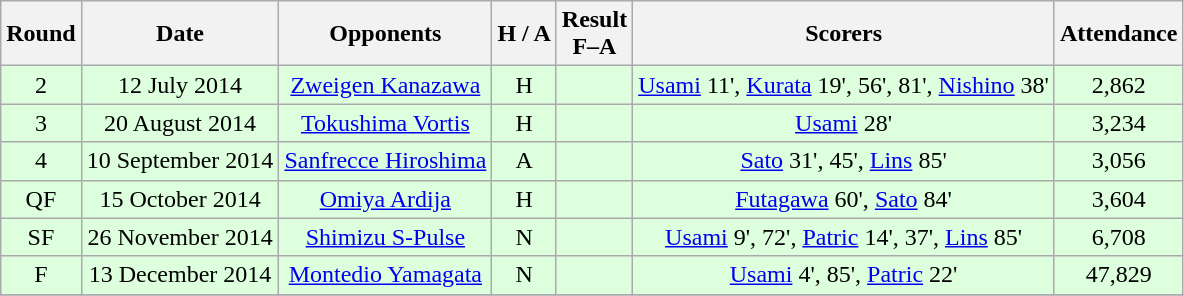<table class="wikitable" style="text-align:center">
<tr>
<th>Round</th>
<th>Date</th>
<th>Opponents</th>
<th>H / A</th>
<th>Result<br>F–A</th>
<th>Scorers</th>
<th>Attendance</th>
</tr>
<tr bgcolor="#ddffdd">
<td>2</td>
<td>12 July 2014</td>
<td><a href='#'>Zweigen Kanazawa</a></td>
<td>H</td>
<td></td>
<td><a href='#'>Usami</a> 11', <a href='#'>Kurata</a> 19', 56', 81', <a href='#'>Nishino</a> 38'</td>
<td>2,862</td>
</tr>
<tr bgcolor="#ddffdd">
<td>3</td>
<td>20 August 2014</td>
<td><a href='#'>Tokushima Vortis</a></td>
<td>H</td>
<td></td>
<td><a href='#'>Usami</a> 28'</td>
<td>3,234</td>
</tr>
<tr bgcolor="#ddffdd">
<td>4</td>
<td>10 September 2014</td>
<td><a href='#'>Sanfrecce Hiroshima</a></td>
<td>A</td>
<td></td>
<td><a href='#'>Sato</a> 31', 45', <a href='#'>Lins</a> 85'</td>
<td>3,056</td>
</tr>
<tr bgcolor="#ddffdd">
<td>QF</td>
<td>15 October 2014</td>
<td><a href='#'>Omiya Ardija</a></td>
<td>H</td>
<td></td>
<td><a href='#'>Futagawa</a> 60', <a href='#'>Sato</a> 84'</td>
<td>3,604</td>
</tr>
<tr bgcolor="#ddffdd">
<td>SF</td>
<td>26 November 2014</td>
<td><a href='#'>Shimizu S-Pulse</a></td>
<td>N</td>
<td></td>
<td><a href='#'>Usami</a> 9', 72', <a href='#'>Patric</a> 14', 37', <a href='#'>Lins</a> 85'</td>
<td>6,708</td>
</tr>
<tr bgcolor="#ddffdd">
<td>F</td>
<td>13 December 2014</td>
<td><a href='#'>Montedio Yamagata</a></td>
<td>N</td>
<td></td>
<td><a href='#'>Usami</a> 4', 85', <a href='#'>Patric</a> 22'</td>
<td>47,829</td>
</tr>
<tr>
</tr>
</table>
